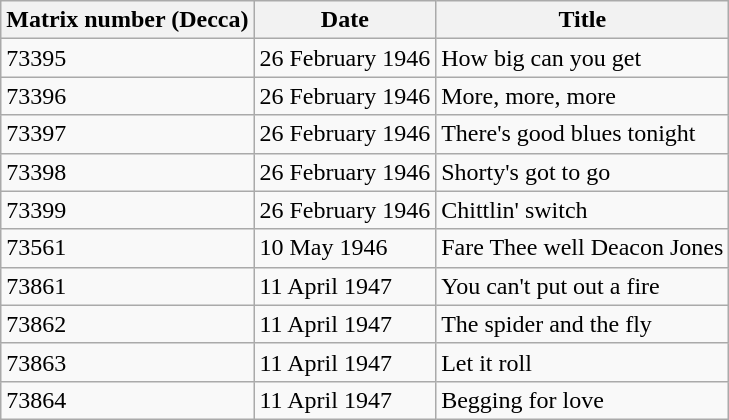<table class="wikitable">
<tr>
<th>Matrix number (Decca)</th>
<th>Date</th>
<th>Title</th>
</tr>
<tr>
<td>73395</td>
<td>26 February 1946</td>
<td>How big can you get</td>
</tr>
<tr>
<td>73396</td>
<td>26 February 1946</td>
<td>More, more, more</td>
</tr>
<tr>
<td>73397</td>
<td>26 February 1946</td>
<td>There's good blues tonight</td>
</tr>
<tr>
<td>73398</td>
<td>26 February 1946</td>
<td>Shorty's got to go</td>
</tr>
<tr>
<td>73399</td>
<td>26 February 1946</td>
<td>Chittlin' switch</td>
</tr>
<tr>
<td>73561</td>
<td>10 May 1946</td>
<td>Fare Thee well Deacon Jones</td>
</tr>
<tr>
<td>73861</td>
<td>11 April 1947</td>
<td>You can't put out a fire</td>
</tr>
<tr>
<td>73862</td>
<td>11 April 1947</td>
<td>The spider and the fly</td>
</tr>
<tr>
<td>73863</td>
<td>11 April 1947</td>
<td>Let it roll</td>
</tr>
<tr>
<td>73864</td>
<td>11 April 1947</td>
<td>Begging for love</td>
</tr>
</table>
